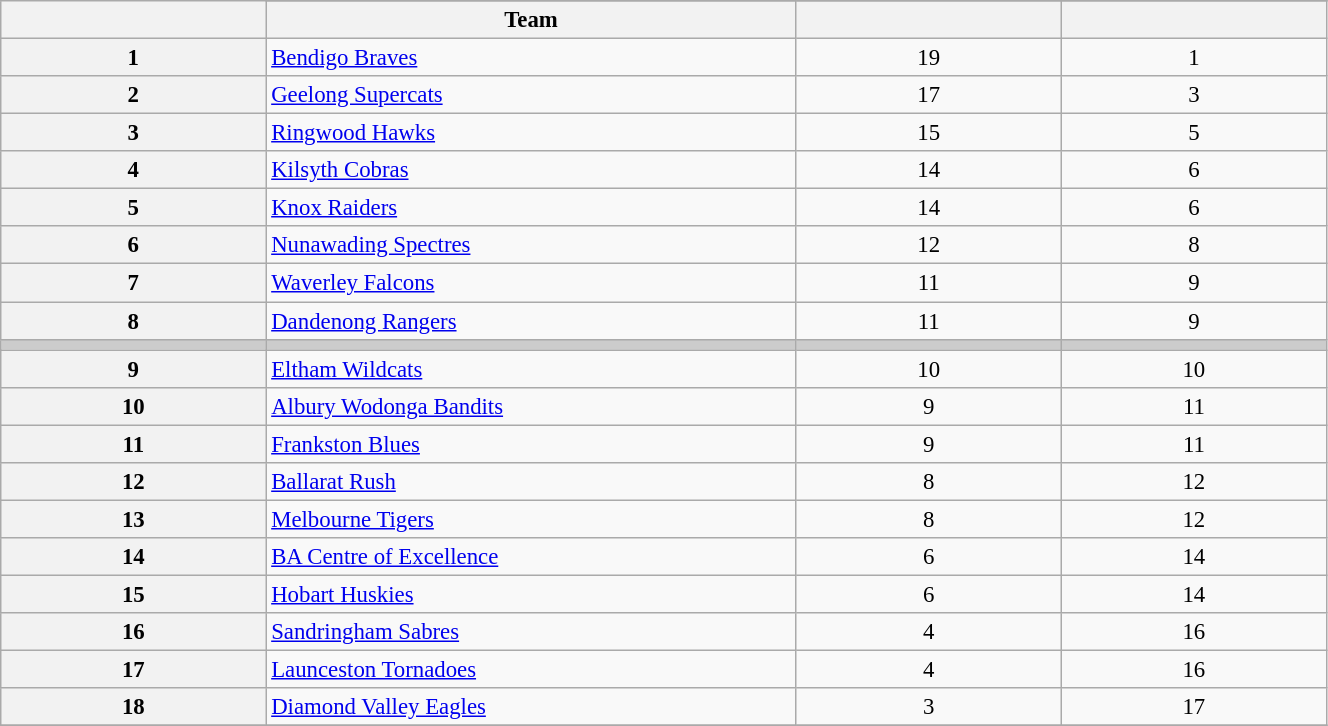<table class="wikitable" width="70%" style="font-size:95%; text-align:center">
<tr>
<th width="5%" rowspan=2></th>
</tr>
<tr>
<th width="10%">Team</th>
<th width="5%"></th>
<th width="5%"></th>
</tr>
<tr>
<th>1</th>
<td align=left><a href='#'>Bendigo Braves</a></td>
<td>19</td>
<td>1</td>
</tr>
<tr>
<th>2</th>
<td align=left><a href='#'>Geelong Supercats</a></td>
<td>17</td>
<td>3</td>
</tr>
<tr>
<th>3</th>
<td align=left><a href='#'>Ringwood Hawks</a></td>
<td>15</td>
<td>5</td>
</tr>
<tr>
<th>4</th>
<td align=left><a href='#'>Kilsyth Cobras</a></td>
<td>14</td>
<td>6</td>
</tr>
<tr>
<th>5</th>
<td align=left><a href='#'>Knox Raiders</a></td>
<td>14</td>
<td>6</td>
</tr>
<tr>
<th>6</th>
<td align=left><a href='#'>Nunawading Spectres</a></td>
<td>12</td>
<td>8</td>
</tr>
<tr>
<th>7</th>
<td align=left><a href='#'>Waverley Falcons</a></td>
<td>11</td>
<td>9</td>
</tr>
<tr>
<th>8</th>
<td align=left><a href='#'>Dandenong Rangers</a></td>
<td>11</td>
<td>9</td>
</tr>
<tr bgcolor="#cccccc">
<td></td>
<td></td>
<td></td>
<td></td>
</tr>
<tr>
<th>9</th>
<td align=left><a href='#'>Eltham Wildcats</a></td>
<td>10</td>
<td>10</td>
</tr>
<tr>
<th>10</th>
<td align=left><a href='#'>Albury Wodonga Bandits</a></td>
<td>9</td>
<td>11</td>
</tr>
<tr>
<th>11</th>
<td align=left><a href='#'>Frankston Blues</a></td>
<td>9</td>
<td>11</td>
</tr>
<tr>
<th>12</th>
<td align=left><a href='#'>Ballarat Rush</a></td>
<td>8</td>
<td>12</td>
</tr>
<tr>
<th>13</th>
<td align=left><a href='#'>Melbourne Tigers</a></td>
<td>8</td>
<td>12</td>
</tr>
<tr>
<th>14</th>
<td align=left><a href='#'>BA Centre of Excellence</a></td>
<td>6</td>
<td>14</td>
</tr>
<tr>
<th>15</th>
<td align=left><a href='#'>Hobart Huskies</a></td>
<td>6</td>
<td>14</td>
</tr>
<tr>
<th>16</th>
<td align=left><a href='#'>Sandringham Sabres</a></td>
<td>4</td>
<td>16</td>
</tr>
<tr>
<th>17</th>
<td align=left><a href='#'>Launceston Tornadoes</a></td>
<td>4</td>
<td>16</td>
</tr>
<tr>
<th>18</th>
<td align=left><a href='#'>Diamond Valley Eagles</a></td>
<td>3</td>
<td>17</td>
</tr>
<tr>
</tr>
</table>
